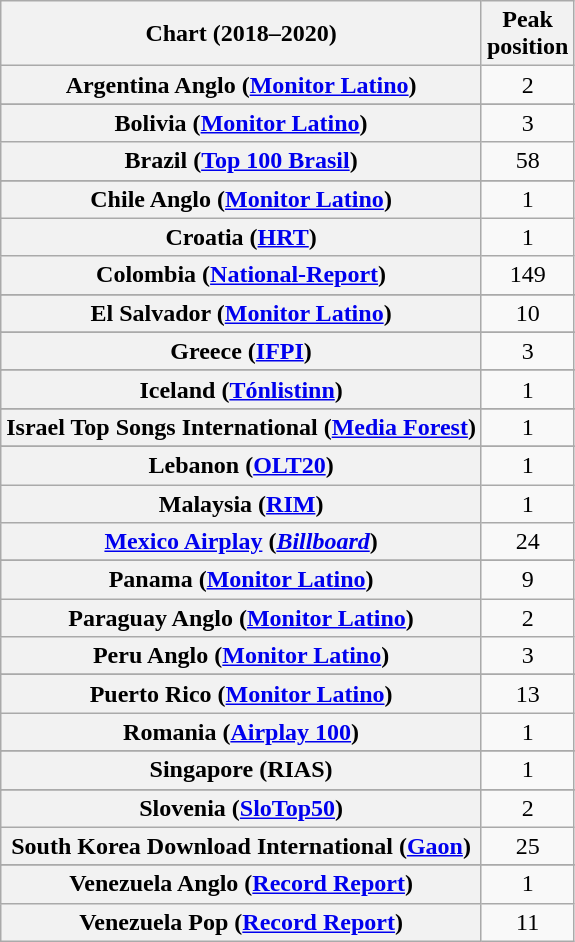<table class="wikitable plainrowheaders sortable" style="text-align:center">
<tr>
<th scope="col">Chart (2018–2020)</th>
<th scope="col">Peak<br>position</th>
</tr>
<tr>
<th scope="row">Argentina Anglo (<a href='#'>Monitor Latino</a>)</th>
<td>2</td>
</tr>
<tr>
</tr>
<tr>
</tr>
<tr>
</tr>
<tr>
</tr>
<tr>
<th scope="row">Bolivia (<a href='#'>Monitor Latino</a>)</th>
<td>3</td>
</tr>
<tr>
<th scope="row">Brazil (<a href='#'>Top 100 Brasil</a>)</th>
<td>58</td>
</tr>
<tr>
</tr>
<tr>
</tr>
<tr>
</tr>
<tr>
</tr>
<tr>
</tr>
<tr>
<th scope="row">Chile Anglo (<a href='#'>Monitor Latino</a>)</th>
<td>1</td>
</tr>
<tr>
<th scope="row">Croatia (<a href='#'>HRT</a>)</th>
<td>1</td>
</tr>
<tr>
<th scope="row">Colombia (<a href='#'>National-Report</a>)</th>
<td>149</td>
</tr>
<tr>
</tr>
<tr>
</tr>
<tr>
</tr>
<tr>
<th scope="row">El Salvador (<a href='#'>Monitor Latino</a>)</th>
<td>10</td>
</tr>
<tr>
</tr>
<tr>
</tr>
<tr>
</tr>
<tr>
</tr>
<tr>
</tr>
<tr>
<th scope="row">Greece (<a href='#'>IFPI</a>)</th>
<td>3</td>
</tr>
<tr>
</tr>
<tr>
</tr>
<tr>
</tr>
<tr>
<th scope="row">Iceland (<a href='#'>Tónlistinn</a>)</th>
<td>1</td>
</tr>
<tr>
</tr>
<tr>
<th scope="row">Israel Top Songs International (<a href='#'>Media Forest</a>)</th>
<td>1</td>
</tr>
<tr>
</tr>
<tr>
</tr>
<tr>
<th scope="row">Lebanon (<a href='#'>OLT20</a>)</th>
<td>1</td>
</tr>
<tr>
<th scope="row">Malaysia (<a href='#'>RIM</a>)</th>
<td>1<br></td>
</tr>
<tr>
<th scope="row"><a href='#'>Mexico Airplay</a> (<em><a href='#'>Billboard</a></em>)</th>
<td>24</td>
</tr>
<tr>
</tr>
<tr>
</tr>
<tr>
</tr>
<tr>
</tr>
<tr>
<th scope="row">Panama (<a href='#'>Monitor Latino</a>)</th>
<td>9</td>
</tr>
<tr>
<th scope="row">Paraguay Anglo (<a href='#'>Monitor Latino</a>)</th>
<td>2</td>
</tr>
<tr>
<th scope="row">Peru Anglo (<a href='#'>Monitor Latino</a>)</th>
<td>3</td>
</tr>
<tr>
</tr>
<tr>
</tr>
<tr>
<th scope="row">Puerto Rico (<a href='#'>Monitor Latino</a>)</th>
<td>13</td>
</tr>
<tr>
<th scope="row">Romania (<a href='#'>Airplay 100</a>)</th>
<td>1</td>
</tr>
<tr>
</tr>
<tr>
</tr>
<tr>
<th scope="row">Singapore (RIAS)</th>
<td>1</td>
</tr>
<tr>
</tr>
<tr>
</tr>
<tr>
<th scope="row">Slovenia (<a href='#'>SloTop50</a>)</th>
<td>2</td>
</tr>
<tr>
<th scope="row">South Korea Download International (<a href='#'>Gaon</a>)</th>
<td>25</td>
</tr>
<tr>
</tr>
<tr>
</tr>
<tr>
</tr>
<tr>
</tr>
<tr>
</tr>
<tr>
</tr>
<tr>
</tr>
<tr>
</tr>
<tr>
</tr>
<tr>
</tr>
<tr>
</tr>
<tr>
</tr>
<tr>
<th scope="row">Venezuela Anglo (<a href='#'>Record Report</a>)</th>
<td>1</td>
</tr>
<tr>
<th scope="row">Venezuela Pop (<a href='#'>Record Report</a>)</th>
<td>11</td>
</tr>
</table>
